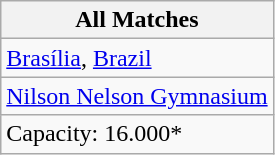<table class="wikitable">
<tr>
<th>All Matches</th>
</tr>
<tr>
<td> <a href='#'>Brasília</a>, <a href='#'>Brazil</a></td>
</tr>
<tr>
<td><a href='#'>Nilson Nelson Gymnasium</a></td>
</tr>
<tr>
<td>Capacity: 16.000*</td>
</tr>
</table>
